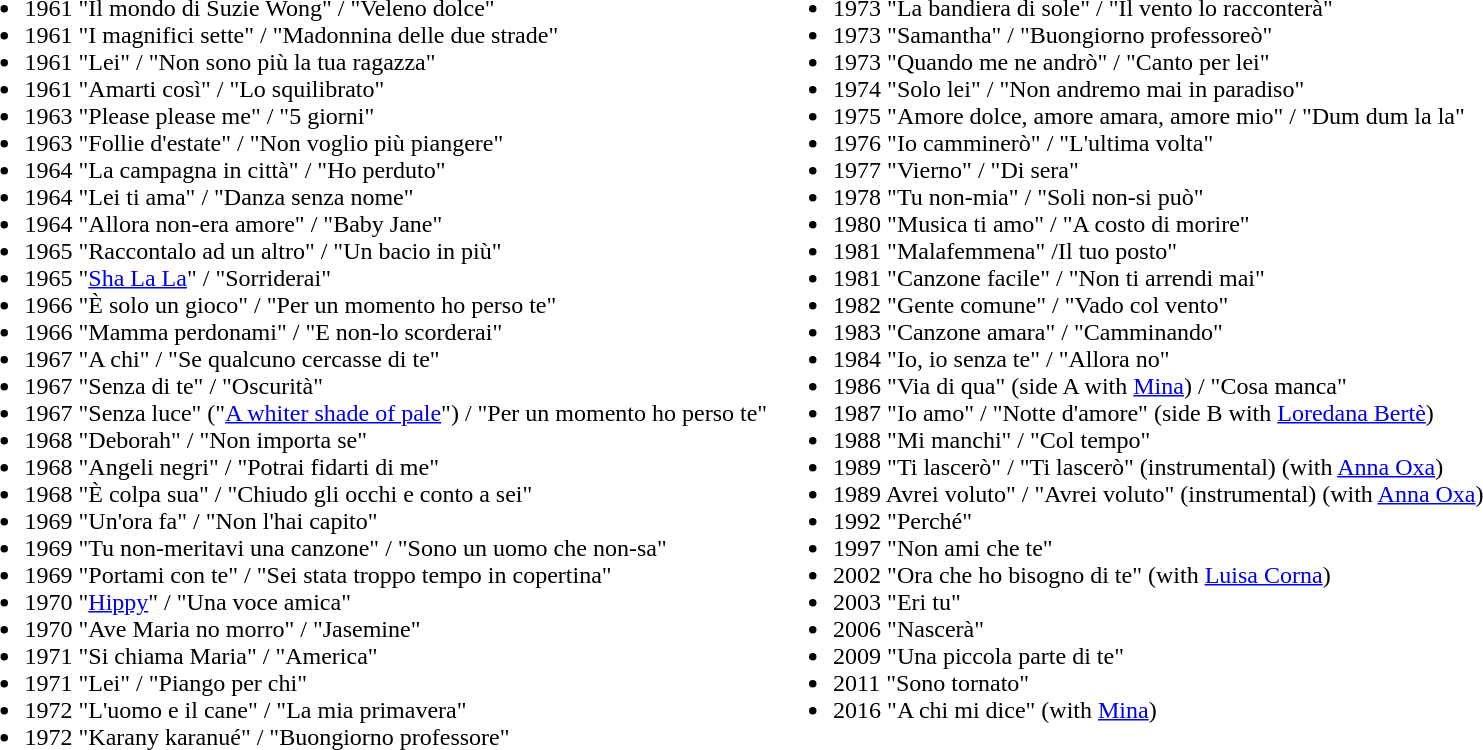<table>
<tr>
<td valign = "top"><br><ul><li>1961 "Il mondo di Suzie Wong" / "Veleno dolce"</li><li>1961 "I magnifici sette" / "Madonnina delle due strade"</li><li>1961 "Lei" / "Non sono più la tua ragazza"</li><li>1961 "Amarti così" / "Lo squilibrato"</li><li>1963 "Please please me" / "5 giorni"</li><li>1963 "Follie d'estate" / "Non voglio più piangere"</li><li>1964 "La campagna in città" / "Ho perduto"</li><li>1964 "Lei ti ama" / "Danza senza nome"</li><li>1964 "Allora non-era amore" / "Baby Jane"</li><li>1965 "Raccontalo ad un altro" / "Un bacio in più"</li><li>1965 "<a href='#'>Sha La La</a>" / "Sorriderai"</li><li>1966 "È solo un gioco" / "Per un momento ho perso te"</li><li>1966 "Mamma perdonami" / "E non-lo scorderai"</li><li>1967 "A chi" / "Se qualcuno cercasse di te"</li><li>1967 "Senza di te" / "Oscurità"</li><li>1967 "Senza luce" ("<a href='#'>A whiter shade of pale</a>") / "Per un momento ho perso te"</li><li>1968 "Deborah" / "Non importa se"</li><li>1968 "Angeli negri" / "Potrai fidarti di me"</li><li>1968 "È colpa sua" / "Chiudo gli occhi e conto a sei"</li><li>1969 "Un'ora fa" / "Non l'hai capito"</li><li>1969 "Tu non-meritavi una canzone" / "Sono un uomo che non-sa"</li><li>1969 "Portami con te" / "Sei stata troppo tempo in copertina"</li><li>1970 "<a href='#'>Hippy</a>" / "Una voce amica"</li><li>1970 "Ave Maria no morro" / "Jasemine"</li><li>1971 "Si chiama Maria" / "America"</li><li>1971 "Lei" / "Piango per chi"</li><li>1972 "L'uomo e il cane" / "La mia primavera"</li><li>1972 "Karany karanué" / "Buongiorno professore"</li></ul></td>
<td valign="top"><br><ul><li>1973 "La bandiera di sole" / "Il vento lo racconterà"</li><li>1973 "Samantha" / "Buongiorno professoreò"</li><li>1973 "Quando me ne andrò" / "Canto per lei"</li><li>1974 "Solo lei" / "Non andremo mai in paradiso"</li><li>1975 "Amore dolce, amore amara, amore mio" / "Dum dum la la"</li><li>1976 "Io camminerò" / "L'ultima volta"</li><li>1977 "Vierno" / "Di sera"</li><li>1978 "Tu non-mia" / "Soli non-si può"</li><li>1980 "Musica ti amo" / "A costo di morire"</li><li>1981 "Malafemmena" /Il tuo posto"</li><li>1981 "Canzone facile" / "Non ti arrendi mai"</li><li>1982 "Gente comune" / "Vado col vento"</li><li>1983 "Canzone amara" / "Camminando"</li><li>1984 "Io, io senza te" / "Allora no"</li><li>1986 "Via di qua" (side A with <a href='#'>Mina</a>) / "Cosa manca"</li><li>1987 "Io amo" / "Notte d'amore" (side B with <a href='#'>Loredana Bertè</a>)</li><li>1988 "Mi manchi" / "Col tempo"</li><li>1989 "Ti lascerò" / "Ti lascerò" (instrumental) (with <a href='#'>Anna Oxa</a>)</li><li>1989 Avrei voluto" / "Avrei voluto" (instrumental) (with <a href='#'>Anna Oxa</a>)</li><li>1992 "Perché"</li><li>1997 "Non ami che te"</li><li>2002 "Ora che ho bisogno di te" (with <a href='#'>Luisa Corna</a>)</li><li>2003 "Eri tu"</li><li>2006 "Nascerà"</li><li>2009 "Una piccola parte di te"</li><li>2011 "Sono tornato"</li><li>2016 "A chi mi dice" (with <a href='#'>Mina</a>)</li></ul></td>
</tr>
</table>
